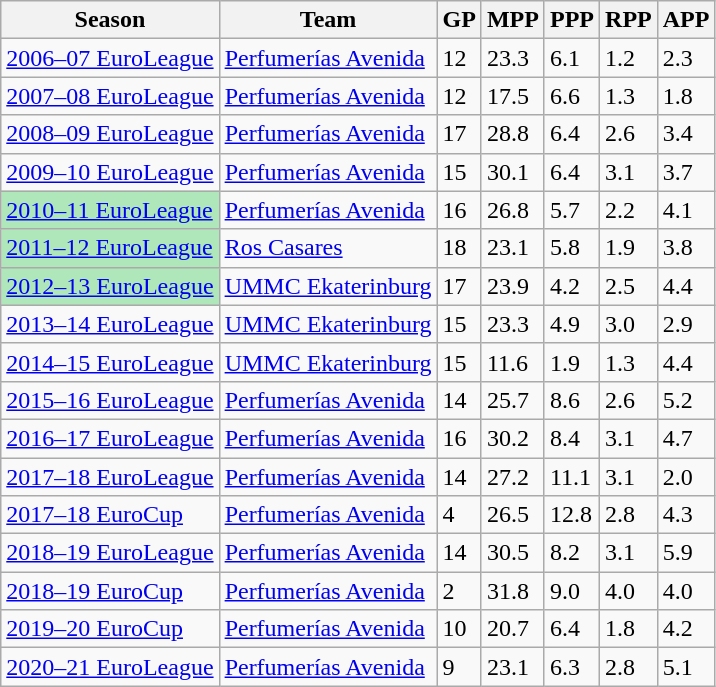<table class="wikitable">
<tr>
<th>Season</th>
<th>Team</th>
<th>GP</th>
<th>MPP</th>
<th>PPP</th>
<th>RPP</th>
<th>APP</th>
</tr>
<tr>
<td><a href='#'>2006–07 EuroLeague</a></td>
<td> <a href='#'>Perfumerías Avenida</a></td>
<td>12</td>
<td>23.3</td>
<td>6.1</td>
<td>1.2</td>
<td>2.3</td>
</tr>
<tr>
<td><a href='#'>2007–08 EuroLeague</a></td>
<td> <a href='#'>Perfumerías Avenida</a></td>
<td>12</td>
<td>17.5</td>
<td>6.6</td>
<td>1.3</td>
<td>1.8</td>
</tr>
<tr>
<td><a href='#'>2008–09 EuroLeague</a></td>
<td> <a href='#'>Perfumerías Avenida</a></td>
<td>17</td>
<td>28.8</td>
<td>6.4</td>
<td>2.6</td>
<td>3.4</td>
</tr>
<tr>
<td><a href='#'>2009–10 EuroLeague</a></td>
<td> <a href='#'>Perfumerías Avenida</a></td>
<td>15</td>
<td>30.1</td>
<td>6.4</td>
<td>3.1</td>
<td>3.7</td>
</tr>
<tr>
<td style="text-align:left;background:#afe6ba;"><a href='#'>2010–11 EuroLeague</a></td>
<td> <a href='#'>Perfumerías Avenida</a></td>
<td>16</td>
<td>26.8</td>
<td>5.7</td>
<td>2.2</td>
<td>4.1</td>
</tr>
<tr>
<td style="text-align:left;background:#afe6ba;"><a href='#'>2011–12 EuroLeague</a></td>
<td> <a href='#'>Ros Casares</a></td>
<td>18</td>
<td>23.1</td>
<td>5.8</td>
<td>1.9</td>
<td>3.8</td>
</tr>
<tr>
<td style="text-align:left;background:#afe6ba;"><a href='#'>2012–13 EuroLeague</a></td>
<td> <a href='#'>UMMC Ekaterinburg</a></td>
<td>17</td>
<td>23.9</td>
<td>4.2</td>
<td>2.5</td>
<td>4.4</td>
</tr>
<tr>
<td><a href='#'>2013–14 EuroLeague</a></td>
<td> <a href='#'>UMMC Ekaterinburg</a></td>
<td>15</td>
<td>23.3</td>
<td>4.9</td>
<td>3.0</td>
<td>2.9</td>
</tr>
<tr>
<td><a href='#'>2014–15 EuroLeague</a></td>
<td> <a href='#'>UMMC Ekaterinburg</a></td>
<td>15</td>
<td>11.6</td>
<td>1.9</td>
<td>1.3</td>
<td>4.4</td>
</tr>
<tr>
<td><a href='#'>2015–16 EuroLeague</a></td>
<td> <a href='#'>Perfumerías Avenida</a></td>
<td>14</td>
<td>25.7</td>
<td>8.6</td>
<td>2.6</td>
<td>5.2</td>
</tr>
<tr>
<td><a href='#'>2016–17 EuroLeague</a></td>
<td> <a href='#'>Perfumerías Avenida</a></td>
<td>16</td>
<td>30.2</td>
<td>8.4</td>
<td>3.1</td>
<td>4.7</td>
</tr>
<tr>
<td><a href='#'>2017–18 EuroLeague</a></td>
<td> <a href='#'>Perfumerías Avenida</a></td>
<td>14</td>
<td>27.2</td>
<td>11.1</td>
<td>3.1</td>
<td>2.0</td>
</tr>
<tr>
<td><a href='#'>2017–18 EuroCup</a></td>
<td> <a href='#'>Perfumerías Avenida</a></td>
<td>4</td>
<td>26.5</td>
<td>12.8</td>
<td>2.8</td>
<td>4.3</td>
</tr>
<tr>
<td><a href='#'>2018–19 EuroLeague</a></td>
<td> <a href='#'>Perfumerías Avenida</a></td>
<td>14</td>
<td>30.5</td>
<td>8.2</td>
<td>3.1</td>
<td>5.9</td>
</tr>
<tr>
<td><a href='#'>2018–19 EuroCup</a></td>
<td> <a href='#'>Perfumerías Avenida</a></td>
<td>2</td>
<td>31.8</td>
<td>9.0</td>
<td>4.0</td>
<td>4.0</td>
</tr>
<tr>
<td><a href='#'>2019–20 EuroCup</a></td>
<td> <a href='#'>Perfumerías Avenida</a></td>
<td>10</td>
<td>20.7</td>
<td>6.4</td>
<td>1.8</td>
<td>4.2</td>
</tr>
<tr>
<td><a href='#'>2020–21 EuroLeague</a></td>
<td> <a href='#'>Perfumerías Avenida</a></td>
<td>9</td>
<td>23.1</td>
<td>6.3</td>
<td>2.8</td>
<td>5.1</td>
</tr>
</table>
